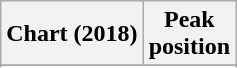<table class="wikitable plainrowheaders sortable">
<tr>
<th scope="col">Chart (2018)</th>
<th scope="col">Peak<br>position</th>
</tr>
<tr>
</tr>
<tr>
</tr>
<tr>
</tr>
<tr>
</tr>
</table>
